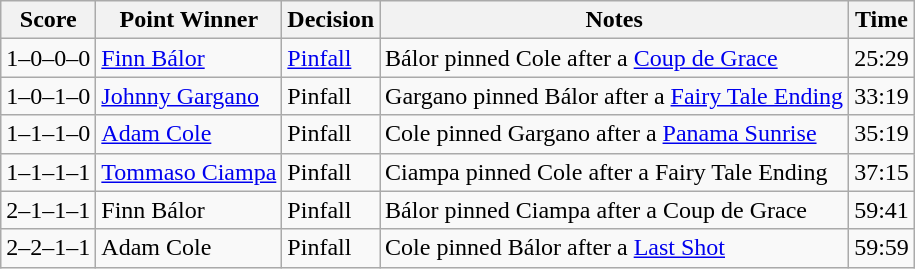<table class="wikitable">
<tr>
<th>Score</th>
<th>Point Winner</th>
<th>Decision</th>
<th>Notes</th>
<th>Time</th>
</tr>
<tr>
<td>1–0–0–0</td>
<td><a href='#'>Finn Bálor</a></td>
<td><a href='#'>Pinfall</a></td>
<td>Bálor pinned Cole after a <a href='#'>Coup de Grace</a></td>
<td>25:29</td>
</tr>
<tr>
<td>1–0–1–0</td>
<td><a href='#'>Johnny Gargano</a></td>
<td>Pinfall</td>
<td>Gargano pinned Bálor after a <a href='#'>Fairy Tale Ending</a></td>
<td>33:19</td>
</tr>
<tr>
<td>1–1–1–0</td>
<td><a href='#'>Adam Cole</a></td>
<td>Pinfall</td>
<td>Cole pinned Gargano after a <a href='#'>Panama Sunrise</a></td>
<td>35:19</td>
</tr>
<tr>
<td>1–1–1–1</td>
<td><a href='#'>Tommaso Ciampa</a></td>
<td>Pinfall</td>
<td>Ciampa pinned Cole after a Fairy Tale Ending</td>
<td>37:15</td>
</tr>
<tr>
<td>2–1–1–1</td>
<td>Finn Bálor</td>
<td>Pinfall</td>
<td>Bálor pinned Ciampa after a Coup de Grace</td>
<td>59:41</td>
</tr>
<tr>
<td>2–2–1–1</td>
<td>Adam Cole</td>
<td>Pinfall</td>
<td>Cole pinned Bálor after a <a href='#'>Last Shot</a></td>
<td>59:59</td>
</tr>
</table>
